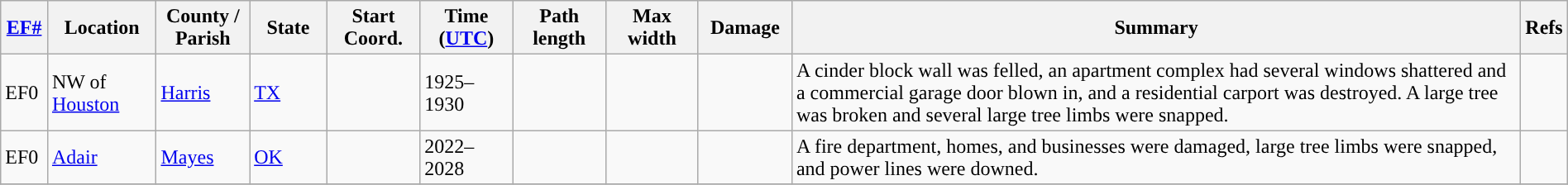<table class="wikitable sortable" style="width:100%;">
<tr>
<th scope="col" width="3%" align="center"><a href='#'>EF#</a></th>
<th scope="col" width="7%" align="center" class="unsortable">Location</th>
<th scope="col" width="6%" align="center" class="unsortable">County / Parish</th>
<th scope="col" width="5%" align="center">State</th>
<th scope="col" width="6%" align="center">Start Coord.</th>
<th scope="col" width="6%" align="center">Time (<a href='#'>UTC</a>)</th>
<th scope="col" width="6%" align="center">Path length</th>
<th scope="col" width="6%" align="center">Max width</th>
<th scope="col" width="6%" align="center">Damage</th>
<th scope="col" width="48%" class="unsortable" align="center">Summary</th>
<th scope="col" width="48%" class="unsortable" align="center">Refs</th>
</tr>
<tr>
<td>EF0</td>
<td>NW of <a href='#'>Houston</a></td>
<td><a href='#'>Harris</a></td>
<td><a href='#'>TX</a></td>
<td></td>
<td>1925–1930</td>
<td></td>
<td></td>
<td></td>
<td>A cinder block wall was felled, an apartment complex had several windows shattered and a commercial garage door blown in, and a residential carport was destroyed. A large tree was broken and several large tree limbs were snapped.</td>
<td></td>
</tr>
<tr>
<td>EF0</td>
<td><a href='#'>Adair</a></td>
<td><a href='#'>Mayes</a></td>
<td><a href='#'>OK</a></td>
<td></td>
<td>2022–2028</td>
<td></td>
<td></td>
<td></td>
<td>A fire department, homes, and businesses were damaged, large tree limbs were snapped, and power lines were downed.</td>
<td></td>
</tr>
<tr>
</tr>
</table>
